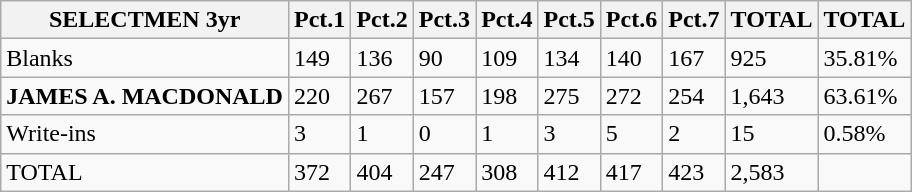<table class="wikitable" left; margin-left:1em">
<tr>
<th>SELECTMEN 3yr</th>
<th>Pct.1</th>
<th>Pct.2</th>
<th>Pct.3</th>
<th>Pct.4</th>
<th>Pct.5</th>
<th>Pct.6</th>
<th>Pct.7</th>
<th>TOTAL</th>
<th>TOTAL</th>
</tr>
<tr>
<td>Blanks</td>
<td>149</td>
<td>136</td>
<td>90</td>
<td>109</td>
<td>134</td>
<td>140</td>
<td>167</td>
<td>925</td>
<td>35.81%</td>
</tr>
<tr>
<td><strong>JAMES A. MACDONALD</strong></td>
<td>220</td>
<td>267</td>
<td>157</td>
<td>198</td>
<td>275</td>
<td>272</td>
<td>254</td>
<td>1,643</td>
<td>63.61%</td>
</tr>
<tr>
<td>Write-ins</td>
<td>3</td>
<td>1</td>
<td>0</td>
<td>1</td>
<td>3</td>
<td>5</td>
<td>2</td>
<td>15</td>
<td>0.58%</td>
</tr>
<tr>
<td>TOTAL</td>
<td>372</td>
<td>404</td>
<td>247</td>
<td>308</td>
<td>412</td>
<td>417</td>
<td>423</td>
<td>2,583</td>
</tr>
</table>
